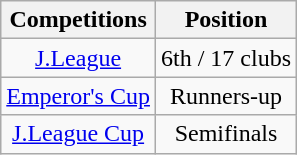<table class="wikitable" style="text-align:center;">
<tr>
<th>Competitions</th>
<th>Position</th>
</tr>
<tr>
<td><a href='#'>J.League</a></td>
<td>6th / 17 clubs</td>
</tr>
<tr>
<td><a href='#'>Emperor's Cup</a></td>
<td>Runners-up</td>
</tr>
<tr>
<td><a href='#'>J.League Cup</a></td>
<td>Semifinals</td>
</tr>
</table>
